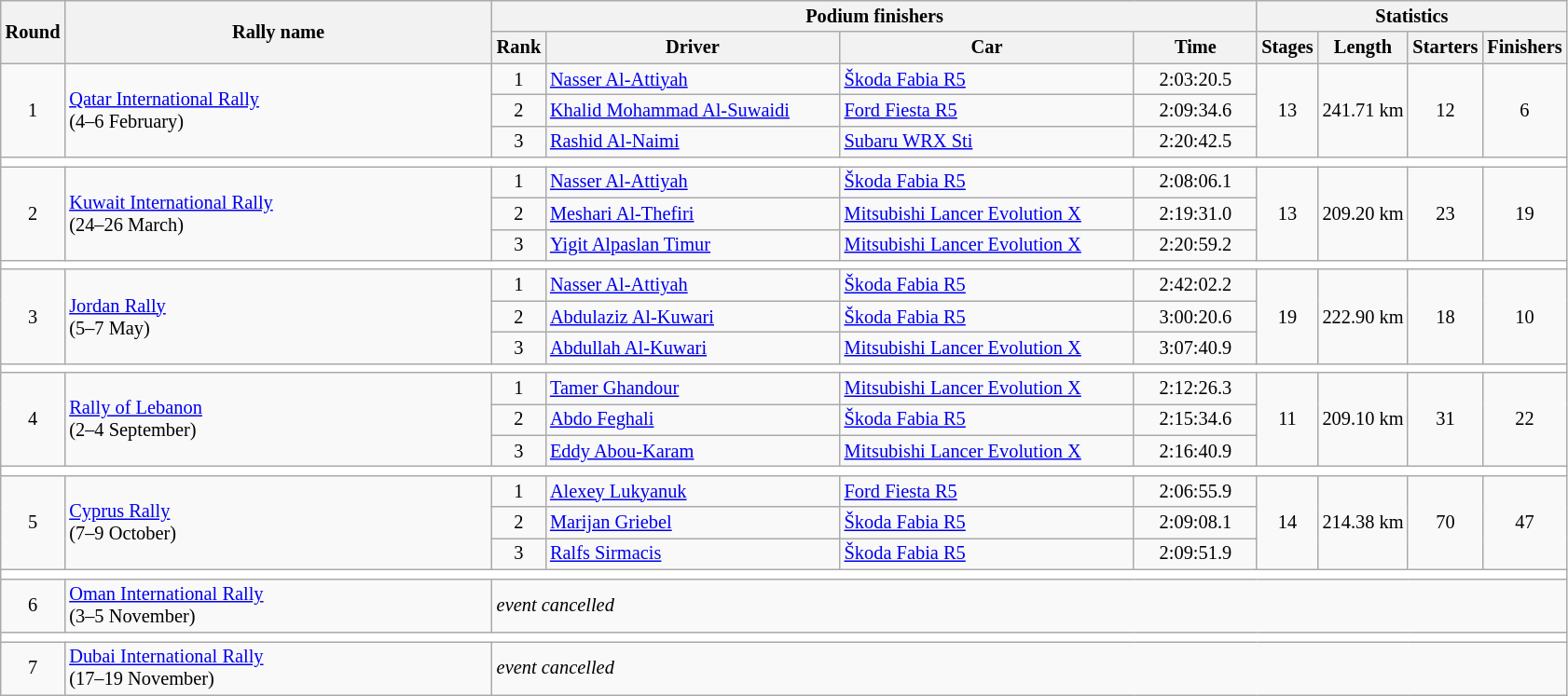<table class="wikitable" style="font-size:85%;">
<tr>
<th rowspan=2>Round</th>
<th style="width:22em" rowspan=2>Rally name</th>
<th colspan=4>Podium finishers</th>
<th colspan=4>Statistics</th>
</tr>
<tr>
<th>Rank</th>
<th style="width:15em">Driver</th>
<th style="width:15em">Car</th>
<th style="width:6em">Time</th>
<th>Stages</th>
<th>Length</th>
<th>Starters</th>
<th>Finishers</th>
</tr>
<tr>
<td rowspan=3 align=center>1</td>
<td rowspan=3> <a href='#'>Qatar International Rally</a><br>(4–6 February)</td>
<td align=center>1</td>
<td> <a href='#'>Nasser Al-Attiyah</a></td>
<td><a href='#'>Škoda Fabia R5</a></td>
<td align=center>2:03:20.5</td>
<td rowspan=3 align=center>13</td>
<td rowspan=3 align=center>241.71 km</td>
<td rowspan=3 align=center>12</td>
<td rowspan=3 align=center>6</td>
</tr>
<tr>
<td align=center>2</td>
<td> <a href='#'>Khalid Mohammad Al-Suwaidi</a></td>
<td><a href='#'>Ford Fiesta R5</a></td>
<td align=center>2:09:34.6</td>
</tr>
<tr>
<td align=center>3</td>
<td> <a href='#'>Rashid Al-Naimi</a></td>
<td><a href='#'>Subaru WRX Sti</a></td>
<td align=center>2:20:42.5</td>
</tr>
<tr style="background:white;">
<td colspan="12"></td>
</tr>
<tr>
<td rowspan=3 align=center>2</td>
<td rowspan=3> <a href='#'>Kuwait International Rally</a><br>(24–26 March)</td>
<td align=center>1</td>
<td> <a href='#'>Nasser Al-Attiyah</a></td>
<td><a href='#'>Škoda Fabia R5</a></td>
<td align=center>2:08:06.1</td>
<td rowspan=3 align=center>13</td>
<td rowspan=3 align=center>209.20 km</td>
<td rowspan=3 align=center>23</td>
<td rowspan=3 align=center>19</td>
</tr>
<tr>
<td align=center>2</td>
<td> <a href='#'>Meshari Al-Thefiri</a></td>
<td><a href='#'>Mitsubishi Lancer Evolution X</a></td>
<td align=center>2:19:31.0</td>
</tr>
<tr>
<td align=center>3</td>
<td> <a href='#'>Yigit Alpaslan Timur</a></td>
<td><a href='#'>Mitsubishi Lancer Evolution X</a></td>
<td align=center>2:20:59.2</td>
</tr>
<tr style="background:white;">
<td colspan="12"></td>
</tr>
<tr>
<td rowspan=3 align=center>3</td>
<td rowspan=3> <a href='#'>Jordan Rally</a><br>(5–7 May)</td>
<td align=center>1</td>
<td> <a href='#'>Nasser Al-Attiyah</a></td>
<td><a href='#'>Škoda Fabia R5</a></td>
<td align=center>2:42:02.2</td>
<td rowspan=3 align=center>19</td>
<td rowspan=3 align=center>222.90 km</td>
<td rowspan=3 align=center>18</td>
<td rowspan=3 align=center>10</td>
</tr>
<tr>
<td align=center>2</td>
<td> <a href='#'>Abdulaziz Al-Kuwari</a></td>
<td><a href='#'>Škoda Fabia R5</a></td>
<td align=center>3:00:20.6</td>
</tr>
<tr>
<td align=center>3</td>
<td> <a href='#'>Abdullah Al-Kuwari</a></td>
<td><a href='#'>Mitsubishi Lancer Evolution X</a></td>
<td align=center>3:07:40.9</td>
</tr>
<tr style="background:white;">
<td colspan="12"></td>
</tr>
<tr>
<td rowspan=3 align=center>4</td>
<td rowspan=3> <a href='#'>Rally of Lebanon</a><br>(2–4 September)</td>
<td align=center>1</td>
<td> <a href='#'>Tamer Ghandour</a></td>
<td><a href='#'>Mitsubishi Lancer Evolution X</a></td>
<td align=center>2:12:26.3</td>
<td rowspan=3 align=center>11</td>
<td rowspan=3 align=center>209.10 km</td>
<td rowspan=3 align=center>31</td>
<td rowspan=3 align=center>22</td>
</tr>
<tr>
<td align=center>2</td>
<td> <a href='#'>Abdo Feghali</a></td>
<td><a href='#'>Škoda Fabia R5</a></td>
<td align=center>2:15:34.6</td>
</tr>
<tr>
<td align=center>3</td>
<td> <a href='#'>Eddy Abou-Karam</a></td>
<td><a href='#'>Mitsubishi Lancer Evolution X</a></td>
<td align=center>2:16:40.9</td>
</tr>
<tr style="background:white;">
<td colspan="12"></td>
</tr>
<tr>
<td rowspan=3 align=center>5</td>
<td rowspan=3> <a href='#'>Cyprus Rally</a><br>(7–9 October)</td>
<td align=center>1</td>
<td> <a href='#'>Alexey Lukyanuk</a></td>
<td><a href='#'>Ford Fiesta R5</a></td>
<td align=center>2:06:55.9</td>
<td rowspan=3 align=center>14</td>
<td rowspan=3 align=center>214.38 km</td>
<td rowspan=3 align=center>70</td>
<td rowspan=3 align=center>47</td>
</tr>
<tr>
<td align=center>2</td>
<td> <a href='#'>Marijan Griebel</a></td>
<td><a href='#'>Škoda Fabia R5</a></td>
<td align=center>2:09:08.1</td>
</tr>
<tr>
<td align=center>3</td>
<td> <a href='#'>Ralfs Sirmacis</a></td>
<td><a href='#'>Škoda Fabia R5</a></td>
<td align=center>2:09:51.9</td>
</tr>
<tr style="background:white;">
<td colspan="12"></td>
</tr>
<tr>
<td align=center>6</td>
<td> <a href='#'>Oman International Rally</a><br>(3–5 November)</td>
<td colspan="8"><em>event cancelled</em></td>
</tr>
<tr style="background:white;">
<td colspan="12"></td>
</tr>
<tr>
<td align=center>7</td>
<td> <a href='#'>Dubai International Rally</a><br>(17–19 November)</td>
<td colspan="8"><em>event cancelled</em></td>
</tr>
</table>
